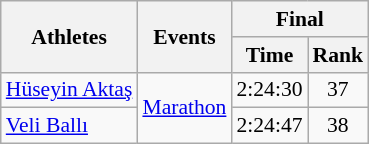<table class=wikitable style=font-size:90%>
<tr>
<th rowspan=2>Athletes</th>
<th rowspan=2>Events</th>
<th colspan=2>Final</th>
</tr>
<tr>
<th>Time</th>
<th>Rank</th>
</tr>
<tr>
<td><a href='#'>Hüseyin Aktaş</a></td>
<td rowspan=2><a href='#'>Marathon</a></td>
<td align=center>2:24:30</td>
<td align=center>37</td>
</tr>
<tr>
<td><a href='#'>Veli Ballı</a></td>
<td align=center>2:24:47</td>
<td align=center>38</td>
</tr>
</table>
